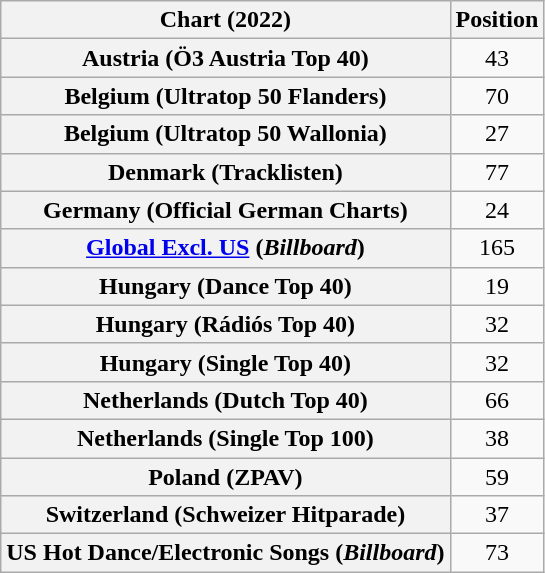<table class="wikitable sortable plainrowheaders" style="text-align:center">
<tr>
<th scope="col">Chart (2022)</th>
<th scope="col">Position</th>
</tr>
<tr>
<th scope="row">Austria (Ö3 Austria Top 40)</th>
<td>43</td>
</tr>
<tr>
<th scope="row">Belgium (Ultratop 50 Flanders)</th>
<td>70</td>
</tr>
<tr>
<th scope="row">Belgium (Ultratop 50 Wallonia)</th>
<td>27</td>
</tr>
<tr>
<th scope="row">Denmark (Tracklisten)</th>
<td>77</td>
</tr>
<tr>
<th scope="row">Germany (Official German Charts)</th>
<td>24</td>
</tr>
<tr>
<th scope="row"><a href='#'>Global Excl. US</a> (<em>Billboard</em>)</th>
<td>165</td>
</tr>
<tr>
<th scope="row">Hungary (Dance Top 40)</th>
<td>19</td>
</tr>
<tr>
<th scope="row">Hungary (Rádiós Top 40)</th>
<td>32</td>
</tr>
<tr>
<th scope="row">Hungary (Single Top 40)</th>
<td>32</td>
</tr>
<tr>
<th scope="row">Netherlands (Dutch Top 40)</th>
<td>66</td>
</tr>
<tr>
<th scope="row">Netherlands (Single Top 100)</th>
<td>38</td>
</tr>
<tr>
<th scope="row">Poland (ZPAV)</th>
<td>59</td>
</tr>
<tr>
<th scope="row">Switzerland (Schweizer Hitparade)</th>
<td>37</td>
</tr>
<tr>
<th scope="row">US Hot Dance/Electronic Songs (<em>Billboard</em>)</th>
<td>73</td>
</tr>
</table>
